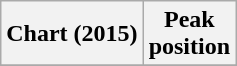<table class="wikitable plainrowheaders" style="text-align:center">
<tr>
<th scope="col">Chart (2015)</th>
<th scope="col">Peak<br>position</th>
</tr>
<tr>
</tr>
</table>
